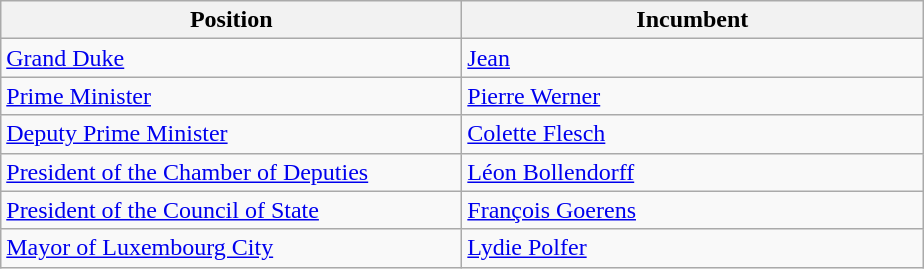<table class="wikitable">
<tr>
<th width="300">Position</th>
<th width="300">Incumbent</th>
</tr>
<tr>
<td><a href='#'>Grand Duke</a></td>
<td><a href='#'>Jean</a></td>
</tr>
<tr>
<td><a href='#'>Prime Minister</a></td>
<td><a href='#'>Pierre Werner</a></td>
</tr>
<tr>
<td><a href='#'>Deputy Prime Minister</a></td>
<td><a href='#'>Colette Flesch</a></td>
</tr>
<tr>
<td><a href='#'>President of the Chamber of Deputies</a></td>
<td><a href='#'>Léon Bollendorff</a></td>
</tr>
<tr>
<td><a href='#'>President of the Council of State</a></td>
<td><a href='#'>François Goerens</a></td>
</tr>
<tr>
<td><a href='#'>Mayor of Luxembourg City</a></td>
<td><a href='#'>Lydie Polfer</a></td>
</tr>
</table>
